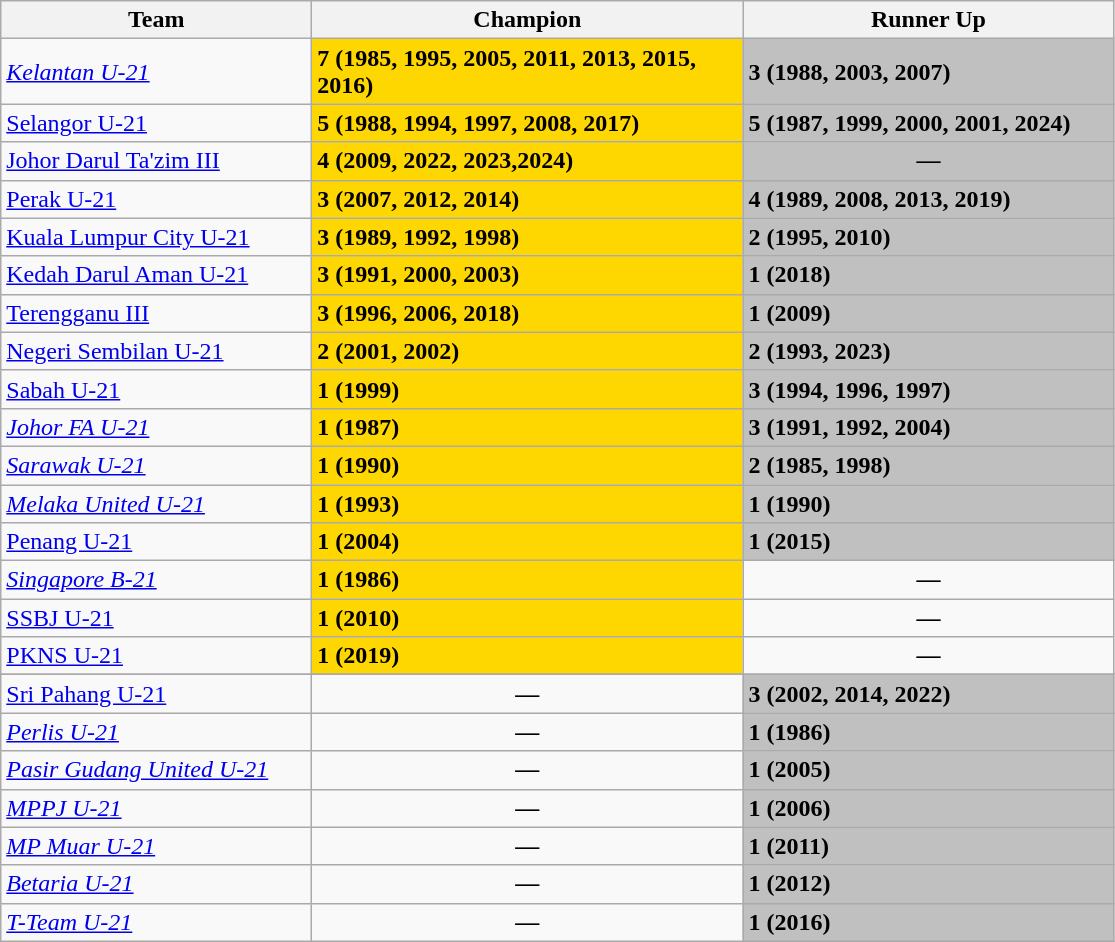<table class="wikitable sortable" style="text-align: left;">
<tr>
<th width=200>Team</th>
<th width=280>Champion</th>
<th width=240>Runner Up</th>
</tr>
<tr>
<td> <em><a href='#'>Kelantan U-21</a></em></td>
<td bgcolor=gold><strong>7 (1985, 1995, 2005, 2011, 2013, 2015, 2016)</strong></td>
<td style="background:silver;"><strong>3 (1988, 2003, 2007)</strong></td>
</tr>
<tr>
<td> <a href='#'>Selangor U-21</a></td>
<td bgcolor=gold><strong>5 (1988, 1994, 1997, 2008, 2017)</strong></td>
<td style="background:silver;"><strong>5 (1987, 1999, 2000, 2001, 2024)</strong></td>
</tr>
<tr>
<td> <a href='#'>Johor Darul Ta'zim III</a></td>
<td bgcolor="gold"><strong>4 (2009, 2022, 2023,2024)</strong></td>
<th style="background:silver;"><strong>—</strong></th>
</tr>
<tr>
<td> <a href='#'>Perak U-21</a></td>
<td bgcolor=gold><strong>3 (2007, 2012, 2014)</strong></td>
<td style="background:silver;"><strong>4 (1989, 2008, 2013, 2019)</strong></td>
</tr>
<tr>
<td> <a href='#'>Kuala Lumpur City U-21</a></td>
<td bgcolor=gold><strong>3 (1989, 1992, 1998)</strong></td>
<td style="background:silver;"><strong>2 (1995, 2010)</strong></td>
</tr>
<tr>
<td> <a href='#'>Kedah Darul Aman U-21</a></td>
<td bgcolor=gold><strong>3 (1991, 2000, 2003)</strong></td>
<td style="background:silver;"><strong>1 (2018)</strong></td>
</tr>
<tr>
<td> <a href='#'>Terengganu III</a></td>
<td bgcolor=gold><strong>3 (1996, 2006, 2018)</strong></td>
<td style="background:silver;"><strong>1 (2009)</strong></td>
</tr>
<tr>
<td> <a href='#'>Negeri Sembilan U-21</a></td>
<td bgcolor="gold"><strong>2 (2001, 2002)</strong></td>
<td style="background:silver;"><strong>2 (1993, 2023)</strong></td>
</tr>
<tr>
<td> <a href='#'>Sabah U-21</a></td>
<td bgcolor="gold"><strong>1 (1999)</strong></td>
<td style="background:silver;"><strong>3 (1994, 1996, 1997)</strong></td>
</tr>
<tr>
<td> <em><a href='#'>Johor FA U-21</a></em></td>
<td bgcolor="gold"><strong>1 (1987)</strong></td>
<td style="background:silver;"><strong>3 (1991, 1992, 2004)</strong></td>
</tr>
<tr>
<td> <em><a href='#'>Sarawak U-21</a></em></td>
<td bgcolor=gold><strong>1 (1990)</strong></td>
<td style="background:silver;"><strong>2 (1985, 1998)</strong></td>
</tr>
<tr>
<td> <em><a href='#'>Melaka United U-21</a></em></td>
<td bgcolor=gold><strong>1 (1993)</strong></td>
<td style="background:silver;"><strong>1 (1990)</strong></td>
</tr>
<tr>
<td> <a href='#'>Penang U-21</a></td>
<td bgcolor=gold><strong>1 (2004)</strong></td>
<td style="background:silver;"><strong>1 (2015)</strong></td>
</tr>
<tr>
<td> <em><a href='#'>Singapore B-21</a></em></td>
<td bgcolor="gold"><strong>1 (1986)</strong></td>
<td align="center"><strong>—</strong></td>
</tr>
<tr>
<td> <a href='#'>SSBJ U-21</a></td>
<td bgcolor=gold><strong>1 (2010)</strong></td>
<td align=center><strong>—</strong></td>
</tr>
<tr>
<td> <a href='#'>PKNS U-21</a></td>
<td bgcolor=gold><strong>1 (2019)</strong></td>
<td align=center><strong>—</strong></td>
</tr>
<tr>
</tr>
<tr>
<td> <a href='#'>Sri Pahang U-21</a></td>
<td align=center><strong>—</strong></td>
<td style="background:silver;"><strong>3 (2002, 2014, 2022)</strong></td>
</tr>
<tr>
<td> <em><a href='#'>Perlis U-21</a></em></td>
<td align=center><strong>—</strong></td>
<td style="background:silver;"><strong>1 (1986)</strong></td>
</tr>
<tr>
<td> <em><a href='#'>Pasir Gudang United U-21</a></em></td>
<td align=center><strong>—</strong></td>
<td style="background:silver;"><strong>1 (2005)</strong></td>
</tr>
<tr>
<td> <em><a href='#'>MPPJ U-21</a></em></td>
<td align=center><strong>—</strong></td>
<td style="background:silver;"><strong>1 (2006)</strong></td>
</tr>
<tr>
<td> <em><a href='#'>MP Muar U-21</a></em></td>
<td align=center><strong>—</strong></td>
<td style="background:silver;"><strong>1 (2011)</strong></td>
</tr>
<tr>
<td> <em><a href='#'>Betaria U-21</a></em></td>
<td align=center><strong>—</strong></td>
<td style="background:silver;"><strong>1 (2012)</strong></td>
</tr>
<tr>
<td> <em><a href='#'>T-Team U-21</a></em></td>
<td align=center><strong>—</strong></td>
<td style="background:silver;"><strong>1 (2016)</strong></td>
</tr>
</table>
